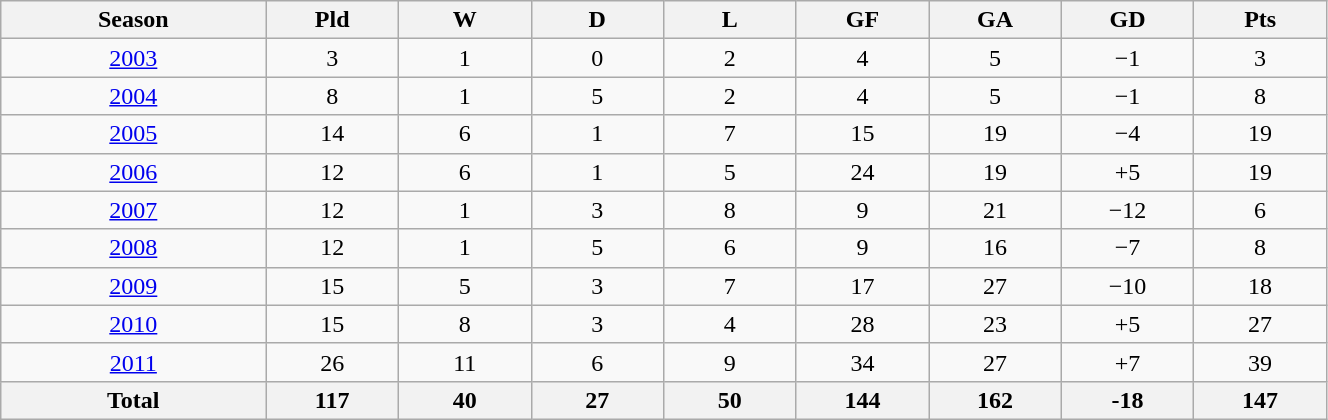<table width=70% class="wikitable sortable" style="text-align:center">
<tr>
<th width=10%>Season</th>
<th width=5%>Pld</th>
<th width=5%>W</th>
<th width=5%>D</th>
<th width=5%>L</th>
<th width=5%>GF</th>
<th width=5%>GA</th>
<th width=5%>GD</th>
<th width=5%>Pts</th>
</tr>
<tr>
<td><a href='#'>2003</a></td>
<td>3</td>
<td>1</td>
<td>0</td>
<td>2</td>
<td>4</td>
<td>5</td>
<td>−1</td>
<td>3</td>
</tr>
<tr>
<td><a href='#'>2004</a></td>
<td>8</td>
<td>1</td>
<td>5</td>
<td>2</td>
<td>4</td>
<td>5</td>
<td>−1</td>
<td>8</td>
</tr>
<tr>
<td><a href='#'>2005</a></td>
<td>14</td>
<td>6</td>
<td>1</td>
<td>7</td>
<td>15</td>
<td>19</td>
<td>−4</td>
<td>19</td>
</tr>
<tr>
<td><a href='#'>2006</a></td>
<td>12</td>
<td>6</td>
<td>1</td>
<td>5</td>
<td>24</td>
<td>19</td>
<td>+5</td>
<td>19</td>
</tr>
<tr>
<td><a href='#'>2007</a></td>
<td>12</td>
<td>1</td>
<td>3</td>
<td>8</td>
<td>9</td>
<td>21</td>
<td>−12</td>
<td>6</td>
</tr>
<tr>
<td><a href='#'>2008</a></td>
<td>12</td>
<td>1</td>
<td>5</td>
<td>6</td>
<td>9</td>
<td>16</td>
<td>−7</td>
<td>8</td>
</tr>
<tr>
<td><a href='#'>2009</a></td>
<td>15</td>
<td>5</td>
<td>3</td>
<td>7</td>
<td>17</td>
<td>27</td>
<td>−10</td>
<td>18</td>
</tr>
<tr>
<td><a href='#'>2010</a></td>
<td>15</td>
<td>8</td>
<td>3</td>
<td>4</td>
<td>28</td>
<td>23</td>
<td>+5</td>
<td>27</td>
</tr>
<tr>
<td><a href='#'>2011</a></td>
<td>26</td>
<td>11</td>
<td>6</td>
<td>9</td>
<td>34</td>
<td>27</td>
<td>+7</td>
<td>39</td>
</tr>
<tr>
<th>Total</th>
<th>117</th>
<th>40</th>
<th>27</th>
<th>50</th>
<th>144</th>
<th>162</th>
<th>-18</th>
<th>147</th>
</tr>
</table>
